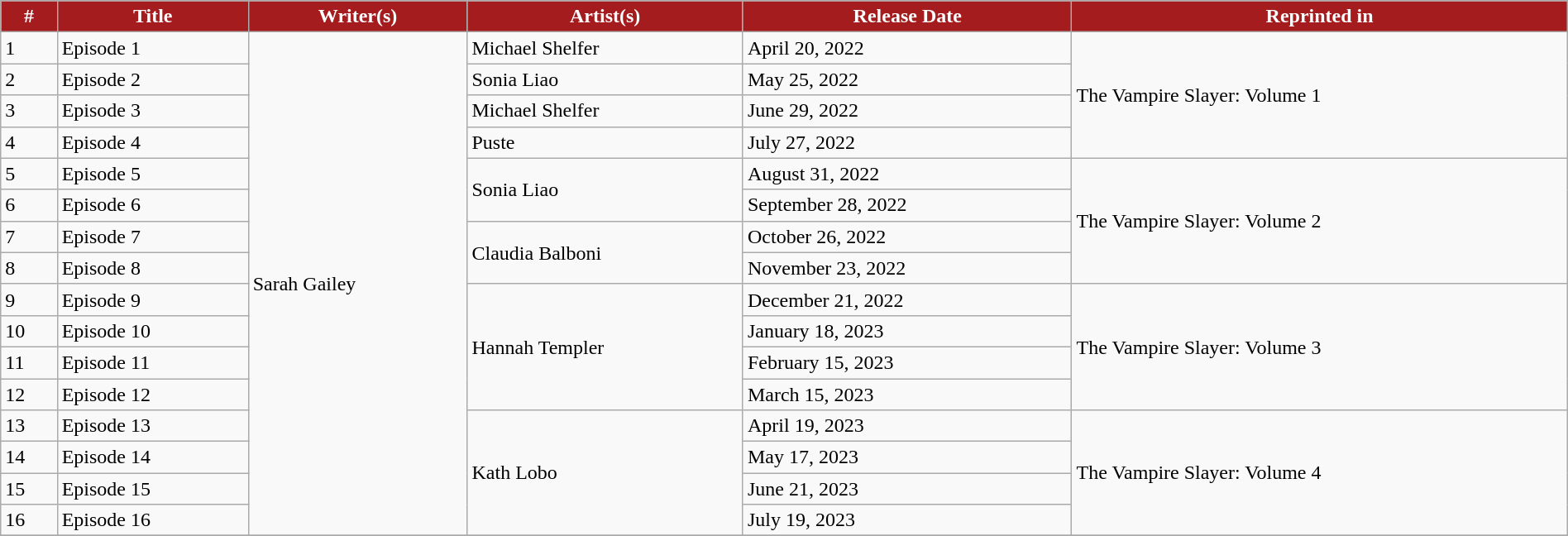<table style="width: 100%;" class="wikitable">
<tr>
<th style="background: #A41C1E; color: white;">#</th>
<th style="background: #A41C1E; color: white;">Title</th>
<th style="background: #A41C1E; color: white;">Writer(s)</th>
<th style="background: #A41C1E; color: white;">Artist(s)</th>
<th style="background: #A41C1E; color: white;">Release Date</th>
<th style="background: #A41C1E; color: white;">Reprinted in</th>
</tr>
<tr>
<td>1</td>
<td>Episode 1</td>
<td rowspan="16">Sarah Gailey</td>
<td>Michael Shelfer</td>
<td>April 20, 2022</td>
<td rowspan="4">The Vampire Slayer: Volume 1</td>
</tr>
<tr>
<td>2</td>
<td>Episode 2</td>
<td>Sonia Liao</td>
<td>May 25, 2022</td>
</tr>
<tr>
<td>3</td>
<td>Episode 3</td>
<td>Michael Shelfer</td>
<td>June 29, 2022</td>
</tr>
<tr>
<td>4</td>
<td>Episode 4</td>
<td>Puste</td>
<td>July 27, 2022</td>
</tr>
<tr>
<td>5</td>
<td>Episode 5</td>
<td rowspan="2">Sonia Liao</td>
<td>August 31, 2022</td>
<td rowspan="4">The Vampire Slayer: Volume 2</td>
</tr>
<tr>
<td>6</td>
<td>Episode 6</td>
<td>September 28, 2022</td>
</tr>
<tr>
<td>7</td>
<td>Episode 7</td>
<td rowspan="2">Claudia Balboni</td>
<td>October 26, 2022</td>
</tr>
<tr>
<td>8</td>
<td>Episode 8</td>
<td>November 23, 2022</td>
</tr>
<tr>
<td>9</td>
<td>Episode 9</td>
<td rowspan="4">Hannah Templer</td>
<td>December 21, 2022</td>
<td rowspan="4">The Vampire Slayer: Volume 3</td>
</tr>
<tr>
<td>10</td>
<td>Episode 10</td>
<td>January 18, 2023</td>
</tr>
<tr>
<td>11</td>
<td>Episode 11</td>
<td>February 15, 2023</td>
</tr>
<tr>
<td>12</td>
<td>Episode 12</td>
<td>March 15, 2023</td>
</tr>
<tr>
<td>13</td>
<td>Episode 13</td>
<td rowspan="4">Kath Lobo</td>
<td>April 19, 2023</td>
<td rowspan="4">The Vampire Slayer: Volume 4</td>
</tr>
<tr>
<td>14</td>
<td>Episode 14</td>
<td>May 17, 2023</td>
</tr>
<tr>
<td>15</td>
<td>Episode 15</td>
<td>June 21, 2023</td>
</tr>
<tr>
<td>16</td>
<td>Episode 16</td>
<td>July 19, 2023</td>
</tr>
<tr>
</tr>
</table>
